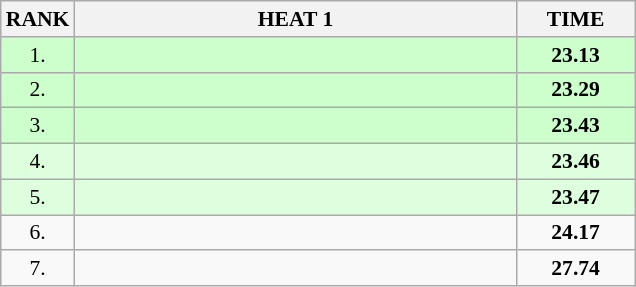<table class="wikitable" style="border-collapse: collapse; font-size: 90%;">
<tr>
<th>RANK</th>
<th style="width: 20em">HEAT 1</th>
<th style="width: 5em">TIME</th>
</tr>
<tr style="background:#ccffcc;">
<td align="center">1.</td>
<td></td>
<td align="center"><strong>23.13</strong></td>
</tr>
<tr style="background:#ccffcc;">
<td align="center">2.</td>
<td></td>
<td align="center"><strong>23.29</strong></td>
</tr>
<tr style="background:#ccffcc;">
<td align="center">3.</td>
<td></td>
<td align="center"><strong>23.43</strong></td>
</tr>
<tr style="background:#ddffdd;">
<td align="center">4.</td>
<td></td>
<td align="center"><strong>23.46</strong></td>
</tr>
<tr style="background:#ddffdd;">
<td align="center">5.</td>
<td></td>
<td align="center"><strong>23.47</strong></td>
</tr>
<tr>
<td align="center">6.</td>
<td></td>
<td align="center"><strong>24.17</strong></td>
</tr>
<tr>
<td align="center">7.</td>
<td></td>
<td align="center"><strong>27.74</strong></td>
</tr>
</table>
